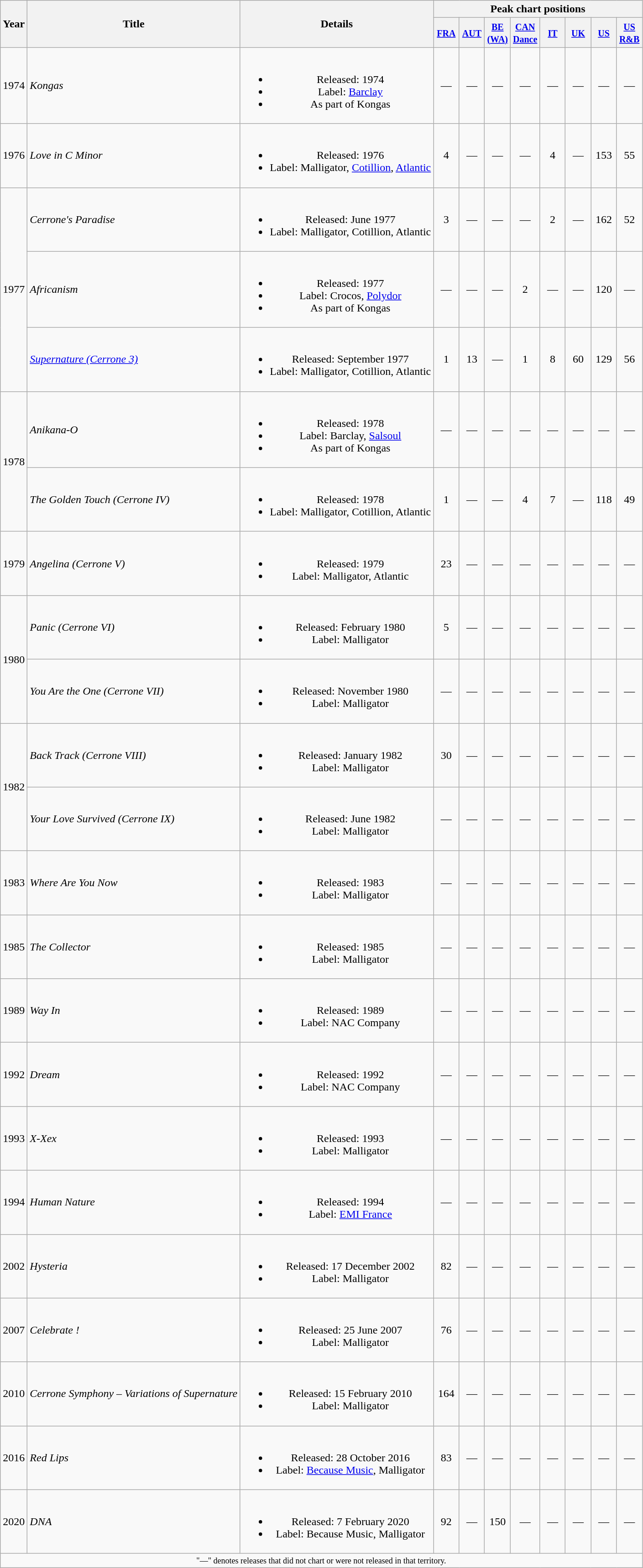<table class="wikitable" style="text-align:center">
<tr>
<th rowspan="2">Year</th>
<th rowspan="2">Title</th>
<th rowspan="2">Details</th>
<th colspan="8">Peak chart positions</th>
</tr>
<tr>
<th width="30"><small><a href='#'>FRA</a></small><br></th>
<th width="30"><small><a href='#'>AUT</a></small><br></th>
<th width="30"><small><a href='#'>BE (WA)</a></small><br></th>
<th width="30"><small><a href='#'>CAN Dance</a></small><br></th>
<th width="30"><small><a href='#'>IT</a></small><br></th>
<th width="30"><small><a href='#'>UK</a></small><br></th>
<th width="30"><small><a href='#'>US</a></small><br></th>
<th width="30"><small><a href='#'>US R&B</a></small><br></th>
</tr>
<tr>
<td>1974</td>
<td align="left"><em>Kongas</em></td>
<td><br><ul><li>Released: 1974</li><li>Label: <a href='#'>Barclay</a></li><li>As part of Kongas</li></ul></td>
<td>—</td>
<td>—</td>
<td>—</td>
<td>—</td>
<td>—</td>
<td>—</td>
<td>—</td>
<td>—</td>
</tr>
<tr>
<td>1976</td>
<td align="left"><em>Love in C Minor</em></td>
<td><br><ul><li>Released: 1976</li><li>Label: Malligator, <a href='#'>Cotillion</a>, <a href='#'>Atlantic</a></li></ul></td>
<td>4</td>
<td>—</td>
<td>—</td>
<td>—</td>
<td>4</td>
<td>—</td>
<td>153</td>
<td>55</td>
</tr>
<tr>
<td rowspan="3">1977</td>
<td align="left"><em>Cerrone's Paradise</em></td>
<td><br><ul><li>Released: June 1977</li><li>Label: Malligator, Cotillion, Atlantic</li></ul></td>
<td>3</td>
<td>—</td>
<td>—</td>
<td>—</td>
<td>2</td>
<td>—</td>
<td>162</td>
<td>52</td>
</tr>
<tr>
<td align="left"><em>Africanism</em></td>
<td><br><ul><li>Released: 1977</li><li>Label: Crocos, <a href='#'>Polydor</a></li><li>As part of Kongas</li></ul></td>
<td>—</td>
<td>—</td>
<td>—</td>
<td>2</td>
<td>—</td>
<td>—</td>
<td>120</td>
<td>—</td>
</tr>
<tr>
<td align="left"><em><a href='#'>Supernature (Cerrone 3)</a></em></td>
<td><br><ul><li>Released: September 1977</li><li>Label: Malligator, Cotillion, Atlantic</li></ul></td>
<td>1</td>
<td>13</td>
<td>—</td>
<td>1</td>
<td>8</td>
<td>60</td>
<td>129</td>
<td>56</td>
</tr>
<tr>
<td rowspan="2">1978</td>
<td align="left"><em>Anikana-O</em></td>
<td><br><ul><li>Released: 1978</li><li>Label: Barclay, <a href='#'>Salsoul</a></li><li>As part of Kongas</li></ul></td>
<td>—</td>
<td>—</td>
<td>—</td>
<td>—</td>
<td>—</td>
<td>—</td>
<td>—</td>
<td>—</td>
</tr>
<tr>
<td align="left"><em>The Golden Touch (Cerrone IV)</em></td>
<td><br><ul><li>Released: 1978</li><li>Label: Malligator, Cotillion, Atlantic</li></ul></td>
<td>1</td>
<td>—</td>
<td>—</td>
<td>4</td>
<td>7</td>
<td>—</td>
<td>118</td>
<td>49</td>
</tr>
<tr>
<td>1979</td>
<td align="left"><em>Angelina (Cerrone V)</em></td>
<td><br><ul><li>Released: 1979</li><li>Label: Malligator, Atlantic</li></ul></td>
<td>23</td>
<td>—</td>
<td>—</td>
<td>—</td>
<td>—</td>
<td>—</td>
<td>—</td>
<td>—</td>
</tr>
<tr>
<td rowspan="2">1980</td>
<td align="left"><em>Panic (Cerrone VI)</em></td>
<td><br><ul><li>Released: February 1980</li><li>Label: Malligator</li></ul></td>
<td>5</td>
<td>—</td>
<td>—</td>
<td>—</td>
<td>—</td>
<td>—</td>
<td>—</td>
<td>—</td>
</tr>
<tr>
<td align="left"><em>You Are the One (Cerrone VII)</em></td>
<td><br><ul><li>Released: November 1980</li><li>Label: Malligator</li></ul></td>
<td>—</td>
<td>—</td>
<td>—</td>
<td>—</td>
<td>—</td>
<td>—</td>
<td>—</td>
<td>—</td>
</tr>
<tr>
<td rowspan="2">1982</td>
<td align="left"><em>Back Track (Cerrone VIII)</em></td>
<td><br><ul><li>Released: January 1982</li><li>Label: Malligator</li></ul></td>
<td>30</td>
<td>—</td>
<td>—</td>
<td>—</td>
<td>—</td>
<td>—</td>
<td>—</td>
<td>—</td>
</tr>
<tr>
<td align="left"><em>Your Love Survived (Cerrone IX)</em></td>
<td><br><ul><li>Released: June 1982</li><li>Label: Malligator</li></ul></td>
<td>—</td>
<td>—</td>
<td>—</td>
<td>—</td>
<td>—</td>
<td>—</td>
<td>—</td>
<td>—</td>
</tr>
<tr>
<td>1983</td>
<td align="left"><em>Where Are You Now</em></td>
<td><br><ul><li>Released: 1983</li><li>Label: Malligator</li></ul></td>
<td>—</td>
<td>—</td>
<td>—</td>
<td>—</td>
<td>—</td>
<td>—</td>
<td>—</td>
<td>—</td>
</tr>
<tr>
<td>1985</td>
<td align="left"><em>The Collector</em></td>
<td><br><ul><li>Released: 1985</li><li>Label: Malligator</li></ul></td>
<td>—</td>
<td>—</td>
<td>—</td>
<td>—</td>
<td>—</td>
<td>—</td>
<td>—</td>
<td>—</td>
</tr>
<tr>
<td>1989</td>
<td align="left"><em>Way In</em></td>
<td><br><ul><li>Released: 1989</li><li>Label: NAC Company</li></ul></td>
<td>—</td>
<td>—</td>
<td>—</td>
<td>—</td>
<td>—</td>
<td>—</td>
<td>—</td>
<td>—</td>
</tr>
<tr>
<td>1992</td>
<td align="left"><em>Dream</em></td>
<td><br><ul><li>Released: 1992</li><li>Label: NAC Company</li></ul></td>
<td>—</td>
<td>—</td>
<td>—</td>
<td>—</td>
<td>—</td>
<td>—</td>
<td>—</td>
<td>—</td>
</tr>
<tr>
<td>1993</td>
<td align="left"><em>X-Xex</em></td>
<td><br><ul><li>Released: 1993</li><li>Label: Malligator</li></ul></td>
<td>—</td>
<td>—</td>
<td>—</td>
<td>—</td>
<td>—</td>
<td>—</td>
<td>—</td>
<td>—</td>
</tr>
<tr>
<td>1994</td>
<td align="left"><em>Human Nature</em></td>
<td><br><ul><li>Released: 1994</li><li>Label: <a href='#'>EMI France</a></li></ul></td>
<td>—</td>
<td>—</td>
<td>—</td>
<td>—</td>
<td>—</td>
<td>—</td>
<td>—</td>
<td>—</td>
</tr>
<tr>
<td>2002</td>
<td align="left"><em>Hysteria</em></td>
<td><br><ul><li>Released: 17 December 2002</li><li>Label: Malligator</li></ul></td>
<td>82</td>
<td>—</td>
<td>—</td>
<td>—</td>
<td>—</td>
<td>—</td>
<td>—</td>
<td>—</td>
</tr>
<tr>
<td>2007</td>
<td align="left"><em>Celebrate !</em></td>
<td><br><ul><li>Released: 25 June 2007</li><li>Label: Malligator</li></ul></td>
<td>76</td>
<td>—</td>
<td>—</td>
<td>—</td>
<td>—</td>
<td>—</td>
<td>—</td>
<td>—</td>
</tr>
<tr>
<td>2010</td>
<td align="left"><em>Cerrone Symphony – Variations of Supernature</em></td>
<td><br><ul><li>Released: 15 February 2010</li><li>Label: Malligator</li></ul></td>
<td>164</td>
<td>—</td>
<td>—</td>
<td>—</td>
<td>—</td>
<td>—</td>
<td>—</td>
<td>—</td>
</tr>
<tr>
<td>2016</td>
<td align="left"><em>Red Lips</em></td>
<td><br><ul><li>Released: 28 October 2016</li><li>Label: <a href='#'>Because Music</a>, Malligator</li></ul></td>
<td>83</td>
<td>—</td>
<td>—</td>
<td>—</td>
<td>—</td>
<td>—</td>
<td>—</td>
<td>—</td>
</tr>
<tr>
<td>2020</td>
<td align="left"><em>DNA</em></td>
<td><br><ul><li>Released: 7 February 2020</li><li>Label: Because Music, Malligator</li></ul></td>
<td>92</td>
<td>—</td>
<td>150</td>
<td>—</td>
<td>—</td>
<td>—</td>
<td>—</td>
<td>—</td>
</tr>
<tr>
<td colspan="11" style="font-size:9pt">"—" denotes releases that did not chart or were not released in that territory.</td>
</tr>
</table>
